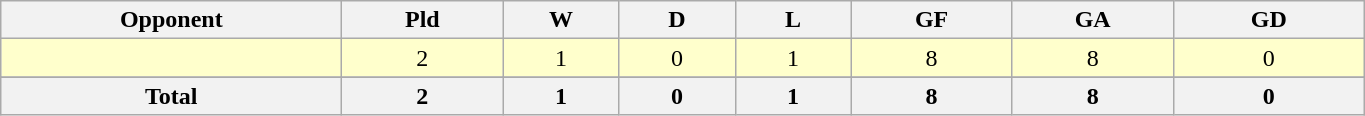<table class="wikitable" style="text-align: center">
<tr>
<th width=220>Opponent<br></th>
<th width=100>Pld<br></th>
<th width=70>W<br></th>
<th width=70>D<br></th>
<th width=70>L<br></th>
<th width=100>GF<br></th>
<th width=100>GA<br></th>
<th width=120>GD</th>
</tr>
<tr bgcolor=#ffffcc>
<td style="text-align:left;"></td>
<td>2</td>
<td>1</td>
<td>0</td>
<td>1</td>
<td>8</td>
<td>8</td>
<td>0</td>
</tr>
<tr>
</tr>
<tr class="sortbottom">
<th>Total</th>
<th>2</th>
<th>1</th>
<th>0</th>
<th>1</th>
<th>8</th>
<th>8</th>
<th>0</th>
</tr>
</table>
